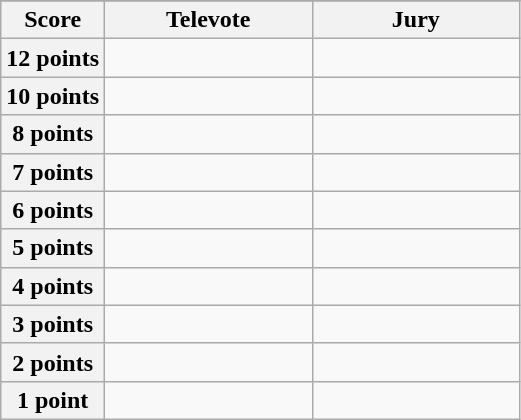<table class="wikitable">
<tr>
</tr>
<tr>
<th scope="col" width="20%">Score</th>
<th scope="col" width="40%">Televote</th>
<th scope="col" width="40%">Jury</th>
</tr>
<tr>
<th scope="row">12 points</th>
<td></td>
<td></td>
</tr>
<tr>
<th scope="row">10 points</th>
<td></td>
<td></td>
</tr>
<tr>
<th scope="row">8 points</th>
<td></td>
<td></td>
</tr>
<tr>
<th scope="row">7 points</th>
<td></td>
<td></td>
</tr>
<tr>
<th scope="row">6 points</th>
<td></td>
<td></td>
</tr>
<tr>
<th scope="row">5 points</th>
<td></td>
<td></td>
</tr>
<tr>
<th scope="row">4 points</th>
<td></td>
<td></td>
</tr>
<tr>
<th scope="row">3 points</th>
<td></td>
<td></td>
</tr>
<tr>
<th scope="row">2 points</th>
<td></td>
<td></td>
</tr>
<tr>
<th scope="row">1 point</th>
<td></td>
<td></td>
</tr>
</table>
